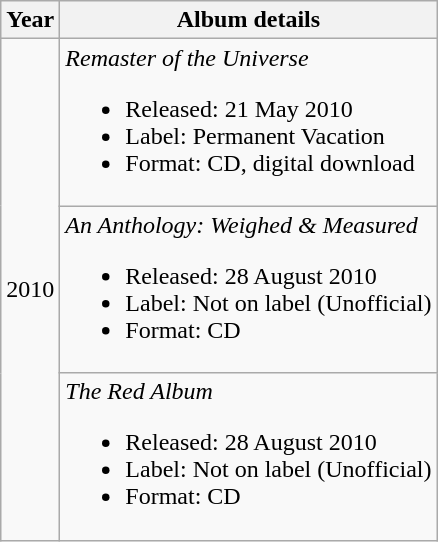<table class="wikitable">
<tr>
<th align="center" width="10">Year</th>
<th align="center">Album details</th>
</tr>
<tr>
<td align="center" rowspan="3">2010</td>
<td><em>Remaster of the Universe</em><br><ul><li>Released: 21 May 2010</li><li>Label: Permanent Vacation</li><li>Format: CD, digital download</li></ul></td>
</tr>
<tr>
<td><em>An Anthology: Weighed & Measured</em><br><ul><li>Released: 28 August 2010</li><li>Label: Not on label (Unofficial)</li><li>Format: CD</li></ul></td>
</tr>
<tr>
<td><em>The Red Album</em><br><ul><li>Released: 28 August 2010</li><li>Label: Not on label (Unofficial)</li><li>Format: CD</li></ul></td>
</tr>
</table>
